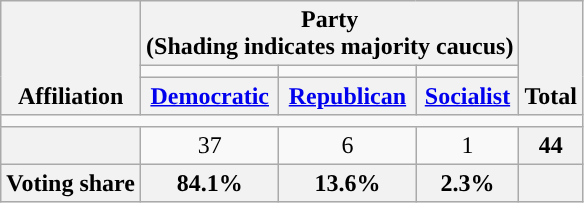<table class=wikitable style="text-align:center">
<tr style="vertical-align:bottom;">
<th rowspan=3>Affiliation</th>
<th colspan=3>Party <div>(Shading indicates majority caucus)</div></th>
<th rowspan=3>Total</th>
</tr>
<tr style="height:5px">
<td style="background-color:"></td>
<td style="background-color:"></td>
<td style="background-color:"></td>
</tr>
<tr>
<th><a href='#'>Democratic</a></th>
<th><a href='#'>Republican</a></th>
<th><a href='#'>Socialist</a></th>
</tr>
<tr>
<td colspan=5></td>
</tr>
<tr>
<th nowrap style="font-size:80%"></th>
<td>37</td>
<td>6</td>
<td>1</td>
<th>44</th>
</tr>
<tr>
<th>Voting share</th>
<th>84.1%</th>
<th>13.6%</th>
<th>2.3%</th>
<th colspan=3></th>
</tr>
</table>
